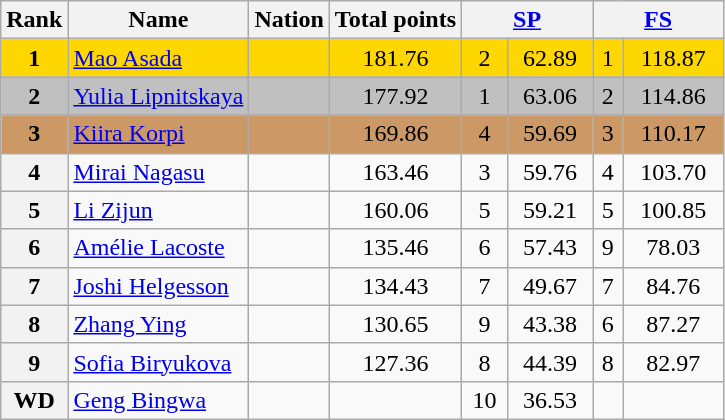<table class="wikitable sortable">
<tr>
<th>Rank</th>
<th>Name</th>
<th>Nation</th>
<th>Total points</th>
<th colspan="2" width="80px" align="center"><strong><a href='#'>SP</a></strong></th>
<th colspan="2" width="80px" align="center"><strong><a href='#'>FS</a></strong></th>
</tr>
<tr bgcolor="gold">
<td align="center"><strong>1</strong></td>
<td><a href='#'>Mao Asada</a></td>
<td></td>
<td align="center">181.76</td>
<td align="center">2</td>
<td align="center">62.89</td>
<td align="center">1</td>
<td align="center">118.87</td>
</tr>
<tr bgcolor="silver">
<td align="center"><strong>2</strong></td>
<td><a href='#'>Yulia Lipnitskaya</a></td>
<td></td>
<td align="center">177.92</td>
<td align="center">1</td>
<td align="center">63.06</td>
<td align="center">2</td>
<td align="center">114.86</td>
</tr>
<tr bgcolor="cc9966">
<td align="center"><strong>3</strong></td>
<td><a href='#'>Kiira Korpi</a></td>
<td></td>
<td align="center">169.86</td>
<td align="center">4</td>
<td align="center">59.69</td>
<td align="center">3</td>
<td align="center">110.17</td>
</tr>
<tr>
<th>4</th>
<td><a href='#'>Mirai Nagasu</a></td>
<td></td>
<td align="center">163.46</td>
<td align="center">3</td>
<td align="center">59.76</td>
<td align="center">4</td>
<td align="center">103.70</td>
</tr>
<tr>
<th>5</th>
<td><a href='#'>Li Zijun</a></td>
<td></td>
<td align="center">160.06</td>
<td align="center">5</td>
<td align="center">59.21</td>
<td align="center">5</td>
<td align="center">100.85</td>
</tr>
<tr>
<th>6</th>
<td><a href='#'>Amélie Lacoste</a></td>
<td></td>
<td align="center">135.46</td>
<td align="center">6</td>
<td align="center">57.43</td>
<td align="center">9</td>
<td align="center">78.03</td>
</tr>
<tr>
<th>7</th>
<td><a href='#'>Joshi Helgesson</a></td>
<td></td>
<td align="center">134.43</td>
<td align="center">7</td>
<td align="center">49.67</td>
<td align="center">7</td>
<td align="center">84.76</td>
</tr>
<tr>
<th>8</th>
<td><a href='#'>Zhang Ying</a></td>
<td></td>
<td align="center">130.65</td>
<td align="center">9</td>
<td align="center">43.38</td>
<td align="center">6</td>
<td align="center">87.27</td>
</tr>
<tr>
<th>9</th>
<td><a href='#'>Sofia Biryukova</a></td>
<td></td>
<td align="center">127.36</td>
<td align="center">8</td>
<td align="center">44.39</td>
<td align="center">8</td>
<td align="center">82.97</td>
</tr>
<tr>
<th>WD</th>
<td><a href='#'>Geng Bingwa</a></td>
<td></td>
<td align="center"></td>
<td align="center">10</td>
<td align="center">36.53</td>
<td align="center"></td>
<td align="center"></td>
</tr>
</table>
